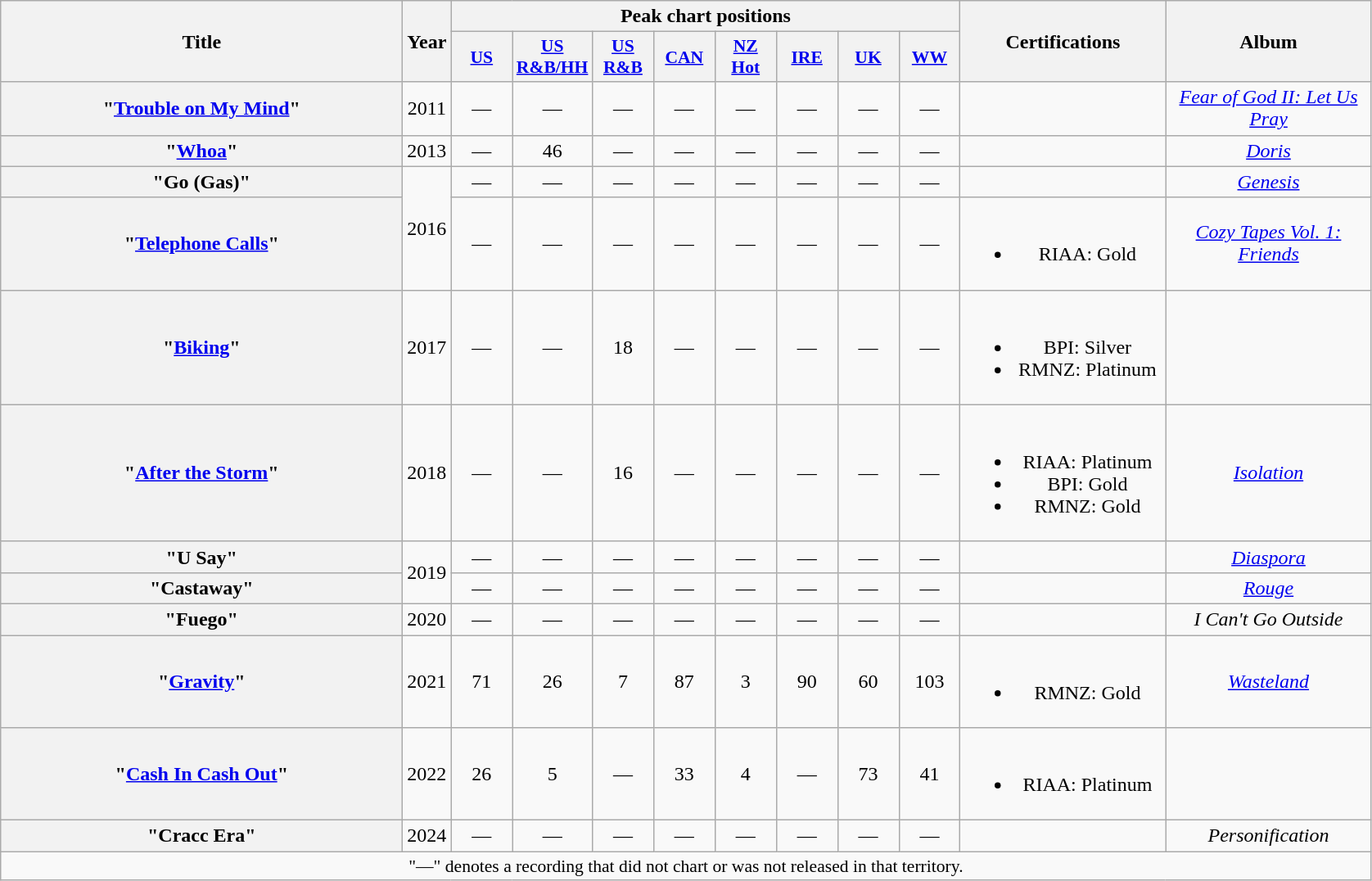<table class="wikitable plainrowheaders" style="text-align:center;">
<tr>
<th scope="col" rowspan="2" style="width:20em;">Title</th>
<th scope="col" rowspan="2" style="width:1em;">Year</th>
<th scope="col" colspan="8">Peak chart positions</th>
<th scope="col" rowspan="2" style="width:10em;">Certifications</th>
<th scope="col" rowspan="2" style="width:10em;">Album</th>
</tr>
<tr>
<th scope="col" style="width:3em;font-size:90%;"><a href='#'>US</a><br></th>
<th scope="col" style="width:3em;font-size:90%;"><a href='#'>US<br>R&B/HH</a><br></th>
<th scope="col" style="width:3em;font-size:90%;"><a href='#'>US<br>R&B</a><br></th>
<th scope="col" style="width:3em;font-size:90%;"><a href='#'>CAN</a><br></th>
<th scope="col" style="width:3em;font-size:90%;"><a href='#'>NZ<br>Hot</a><br></th>
<th scope="col" style="width:3em;font-size:90%;"><a href='#'>IRE</a><br></th>
<th scope="col" style="width:3em;font-size:90%;"><a href='#'>UK</a><br></th>
<th scope="col" style="width:3em;font-size:90%;"><a href='#'>WW</a><br></th>
</tr>
<tr>
<th scope="row">"<a href='#'>Trouble on My Mind</a>"<br></th>
<td>2011</td>
<td>—</td>
<td>—</td>
<td>—</td>
<td>—</td>
<td>—</td>
<td>—</td>
<td>—</td>
<td>—</td>
<td></td>
<td><em><a href='#'>Fear of God II: Let Us Pray</a></em></td>
</tr>
<tr>
<th scope="row">"<a href='#'>Whoa</a>"<br></th>
<td>2013</td>
<td>—</td>
<td>46</td>
<td>—</td>
<td>—</td>
<td>—</td>
<td>—</td>
<td>—</td>
<td>—</td>
<td></td>
<td><em><a href='#'>Doris</a></em></td>
</tr>
<tr>
<th scope="row">"Go (Gas)"<br></th>
<td rowspan="2">2016</td>
<td>—</td>
<td>—</td>
<td>—</td>
<td>—</td>
<td>—</td>
<td>—</td>
<td>—</td>
<td>—</td>
<td></td>
<td><em><a href='#'>Genesis</a></em></td>
</tr>
<tr>
<th scope="row">"<a href='#'>Telephone Calls</a>"<br></th>
<td>—</td>
<td>—</td>
<td>—</td>
<td>—</td>
<td>—</td>
<td>—</td>
<td>—</td>
<td>—</td>
<td><br><ul><li>RIAA: Gold</li></ul></td>
<td><em><a href='#'>Cozy Tapes Vol. 1: Friends</a></em></td>
</tr>
<tr>
<th scope="row">"<a href='#'>Biking</a>"<br></th>
<td>2017</td>
<td>—</td>
<td>—</td>
<td>18</td>
<td>—</td>
<td>—</td>
<td>—</td>
<td>—</td>
<td>—</td>
<td><br><ul><li>BPI: Silver</li><li>RMNZ: Platinum</li></ul></td>
<td></td>
</tr>
<tr>
<th scope="row">"<a href='#'>After the Storm</a>"<br></th>
<td>2018</td>
<td>—</td>
<td>—</td>
<td>16</td>
<td>—</td>
<td>—</td>
<td>—</td>
<td>—</td>
<td>—</td>
<td><br><ul><li>RIAA: Platinum</li><li>BPI: Gold</li><li>RMNZ: Gold</li></ul></td>
<td><em><a href='#'>Isolation</a></em></td>
</tr>
<tr>
<th scope="row">"U Say"<br></th>
<td rowspan="2">2019</td>
<td>—</td>
<td>—</td>
<td>—</td>
<td>—</td>
<td>—</td>
<td>—</td>
<td>—</td>
<td>—</td>
<td></td>
<td><em><a href='#'>Diaspora</a></em></td>
</tr>
<tr>
<th scope="row">"Castaway" <br></th>
<td>—</td>
<td>—</td>
<td>—</td>
<td>—</td>
<td>—</td>
<td>—</td>
<td>—</td>
<td>—</td>
<td></td>
<td><em><a href='#'>Rouge</a></em></td>
</tr>
<tr>
<th scope="row">"Fuego" <br></th>
<td>2020</td>
<td>—</td>
<td>—</td>
<td>—</td>
<td>—</td>
<td>—</td>
<td>—</td>
<td>—</td>
<td>—</td>
<td></td>
<td><em>I Can't Go Outside</em></td>
</tr>
<tr>
<th scope="row">"<a href='#'>Gravity</a>"<br></th>
<td>2021</td>
<td>71</td>
<td>26</td>
<td>7</td>
<td>87</td>
<td>3</td>
<td>90</td>
<td>60</td>
<td>103</td>
<td><br><ul><li>RMNZ: Gold</li></ul></td>
<td><em><a href='#'>Wasteland</a></em></td>
</tr>
<tr>
<th scope="row">"<a href='#'>Cash In Cash Out</a>"<br></th>
<td>2022</td>
<td>26</td>
<td>5</td>
<td>—</td>
<td>33</td>
<td>4</td>
<td>—</td>
<td>73</td>
<td>41</td>
<td><br><ul><li>RIAA: Platinum</li></ul></td>
<td></td>
</tr>
<tr>
<th scope="row">"Cracc Era"<br></th>
<td>2024</td>
<td>—</td>
<td>—</td>
<td>—</td>
<td>—</td>
<td>—</td>
<td>—</td>
<td>—</td>
<td>—</td>
<td></td>
<td><em>Personification</em></td>
</tr>
<tr>
<td colspan="12" style="font-size:90%">"—" denotes a recording that did not chart or was not released in that territory.</td>
</tr>
</table>
